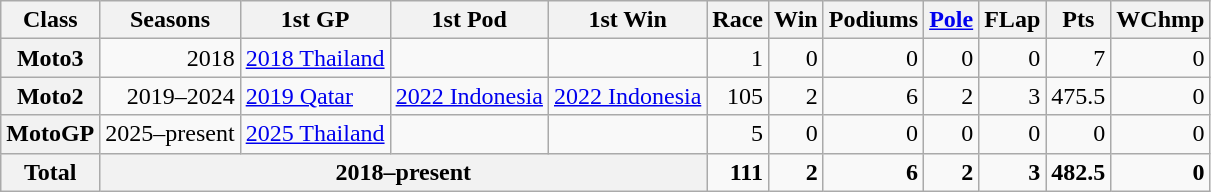<table class="wikitable" style="text-align:right;">
<tr>
<th>Class</th>
<th>Seasons</th>
<th>1st GP</th>
<th>1st Pod</th>
<th>1st Win</th>
<th>Race</th>
<th>Win</th>
<th>Podiums</th>
<th><a href='#'>Pole</a></th>
<th>FLap</th>
<th>Pts</th>
<th>WChmp</th>
</tr>
<tr>
<th>Moto3</th>
<td>2018</td>
<td style="text-align:left;"><a href='#'>2018 Thailand</a></td>
<td style="text-align:left;"></td>
<td style="text-align:left;"></td>
<td>1</td>
<td>0</td>
<td>0</td>
<td>0</td>
<td>0</td>
<td>7</td>
<td>0</td>
</tr>
<tr>
<th>Moto2</th>
<td>2019–2024</td>
<td style="text-align:left;"><a href='#'>2019 Qatar</a></td>
<td style="text-align:left;"><a href='#'>2022 Indonesia</a></td>
<td style="text-align:left;"><a href='#'>2022 Indonesia</a></td>
<td>105</td>
<td>2</td>
<td>6</td>
<td>2</td>
<td>3</td>
<td>475.5</td>
<td>0</td>
</tr>
<tr>
<th>MotoGP</th>
<td>2025–present</td>
<td style="text-align:left;"><a href='#'>2025 Thailand</a></td>
<td style="text-align:left;"></td>
<td style="text-align:left;"></td>
<td>5</td>
<td>0</td>
<td>0</td>
<td>0</td>
<td>0</td>
<td>0</td>
<td>0</td>
</tr>
<tr>
<th>Total</th>
<th colspan="4">2018–present</th>
<td><strong>111</strong></td>
<td><strong>2</strong></td>
<td><strong>6</strong></td>
<td><strong>2</strong></td>
<td><strong>3</strong></td>
<td><strong>482.5</strong></td>
<td><strong>0</strong></td>
</tr>
</table>
